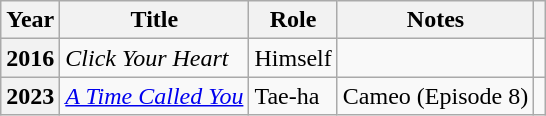<table class="wikitable plainrowheaders sortable">
<tr>
<th scope="col">Year</th>
<th scope="col">Title</th>
<th scope="col">Role</th>
<th scope="col">Notes</th>
<th scope="col" class="unsortable"></th>
</tr>
<tr>
<th scope="row">2016</th>
<td><em>Click Your Heart</em></td>
<td>Himself</td>
<td></td>
<td style="text-align:center"></td>
</tr>
<tr>
<th scope="row">2023</th>
<td><em><a href='#'>A Time Called You</a></em></td>
<td>Tae-ha</td>
<td>Cameo (Episode 8)</td>
<td style="text-align:center"></td>
</tr>
</table>
